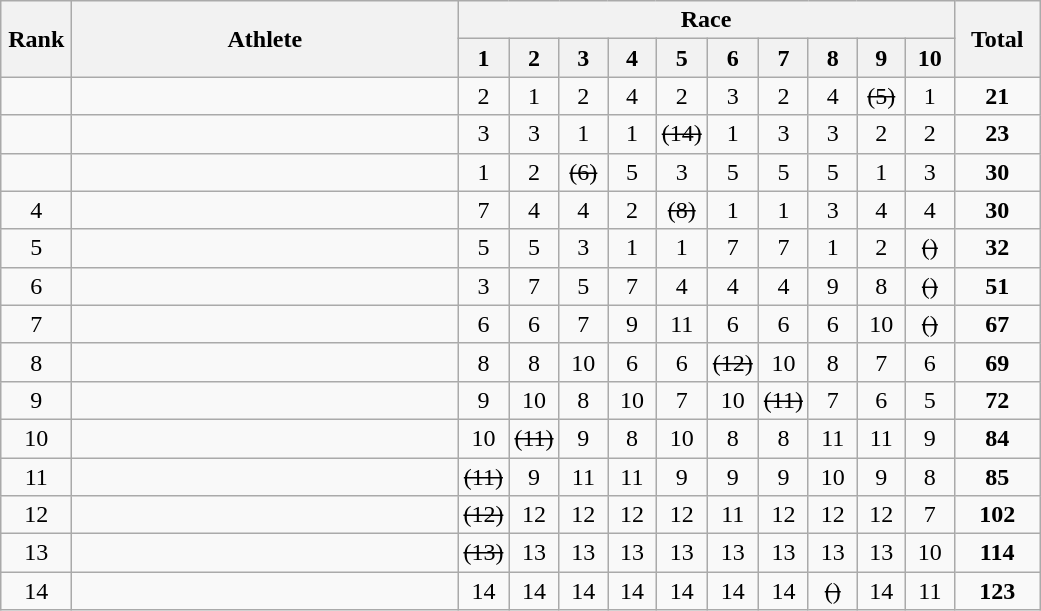<table class="wikitable" style="text-align:center">
<tr>
<th rowspan="2" width=40>Rank</th>
<th rowspan="2" width=250>Athlete</th>
<th colspan="10">Race</th>
<th rowspan="2" width=50>Total</th>
</tr>
<tr>
<th width=25>1</th>
<th width=25>2</th>
<th width=25>3</th>
<th width=25>4</th>
<th width=25>5</th>
<th width=25>6</th>
<th width=25>7</th>
<th width=25>8</th>
<th width=25>9</th>
<th width=25>10</th>
</tr>
<tr>
<td></td>
<td align=left></td>
<td>2</td>
<td>1</td>
<td>2</td>
<td>4</td>
<td>2</td>
<td>3</td>
<td>2</td>
<td>4</td>
<td><s>(5)</s></td>
<td>1</td>
<td><strong>21</strong></td>
</tr>
<tr>
<td></td>
<td align=left></td>
<td>3</td>
<td>3</td>
<td>1</td>
<td>1</td>
<td><s>(14)</s></td>
<td>1</td>
<td>3</td>
<td>3</td>
<td>2</td>
<td>2</td>
<td><strong>23</strong></td>
</tr>
<tr>
<td></td>
<td align=left></td>
<td>1</td>
<td>2</td>
<td><s>(6)</s></td>
<td>5</td>
<td>3</td>
<td>5</td>
<td>5</td>
<td>5</td>
<td>1</td>
<td>3</td>
<td><strong>30</strong></td>
</tr>
<tr>
<td>4</td>
<td align=left></td>
<td>7</td>
<td>4</td>
<td>4</td>
<td>2</td>
<td><s>(8)</s></td>
<td>1</td>
<td>1</td>
<td>3</td>
<td>4</td>
<td>4</td>
<td><strong>30</strong></td>
</tr>
<tr>
<td>5</td>
<td align=left></td>
<td>5</td>
<td>5</td>
<td>3</td>
<td>1</td>
<td>1</td>
<td>7</td>
<td>7</td>
<td>1</td>
<td>2</td>
<td><s>()</s></td>
<td><strong>32</strong></td>
</tr>
<tr>
<td>6</td>
<td align=left></td>
<td>3</td>
<td>7</td>
<td>5</td>
<td>7</td>
<td>4</td>
<td>4</td>
<td>4</td>
<td>9</td>
<td>8</td>
<td><s>()</s></td>
<td><strong>51</strong></td>
</tr>
<tr>
<td>7</td>
<td align=left></td>
<td>6</td>
<td>6</td>
<td>7</td>
<td>9</td>
<td>11</td>
<td>6</td>
<td>6</td>
<td>6</td>
<td>10</td>
<td><s>()</s></td>
<td><strong>67</strong></td>
</tr>
<tr>
<td>8</td>
<td align=left></td>
<td>8</td>
<td>8</td>
<td>10</td>
<td>6</td>
<td>6</td>
<td><s>(12)</s></td>
<td>10</td>
<td>8</td>
<td>7</td>
<td>6</td>
<td><strong>69</strong></td>
</tr>
<tr>
<td>9</td>
<td align=left></td>
<td>9</td>
<td>10</td>
<td>8</td>
<td>10</td>
<td>7</td>
<td>10</td>
<td><s>(11)</s></td>
<td>7</td>
<td>6</td>
<td>5</td>
<td><strong>72</strong></td>
</tr>
<tr>
<td>10</td>
<td align=left></td>
<td>10</td>
<td><s>(11)</s></td>
<td>9</td>
<td>8</td>
<td>10</td>
<td>8</td>
<td>8</td>
<td>11</td>
<td>11</td>
<td>9</td>
<td><strong>84</strong></td>
</tr>
<tr>
<td>11</td>
<td align=left></td>
<td><s>(11)</s></td>
<td>9</td>
<td>11</td>
<td>11</td>
<td>9</td>
<td>9</td>
<td>9</td>
<td>10</td>
<td>9</td>
<td>8</td>
<td><strong>85</strong></td>
</tr>
<tr>
<td>12</td>
<td align=left></td>
<td><s>(12)</s></td>
<td>12</td>
<td>12</td>
<td>12</td>
<td>12</td>
<td>11</td>
<td>12</td>
<td>12</td>
<td>12</td>
<td>7</td>
<td><strong>102</strong></td>
</tr>
<tr>
<td>13</td>
<td align=left></td>
<td><s>(13)</s></td>
<td>13</td>
<td>13</td>
<td>13</td>
<td>13</td>
<td>13</td>
<td>13</td>
<td>13</td>
<td>13</td>
<td>10</td>
<td><strong>114</strong></td>
</tr>
<tr>
<td>14</td>
<td align=left></td>
<td>14</td>
<td>14</td>
<td>14</td>
<td>14</td>
<td>14</td>
<td>14</td>
<td>14</td>
<td><s>()</s></td>
<td>14</td>
<td>11</td>
<td><strong>123</strong></td>
</tr>
</table>
